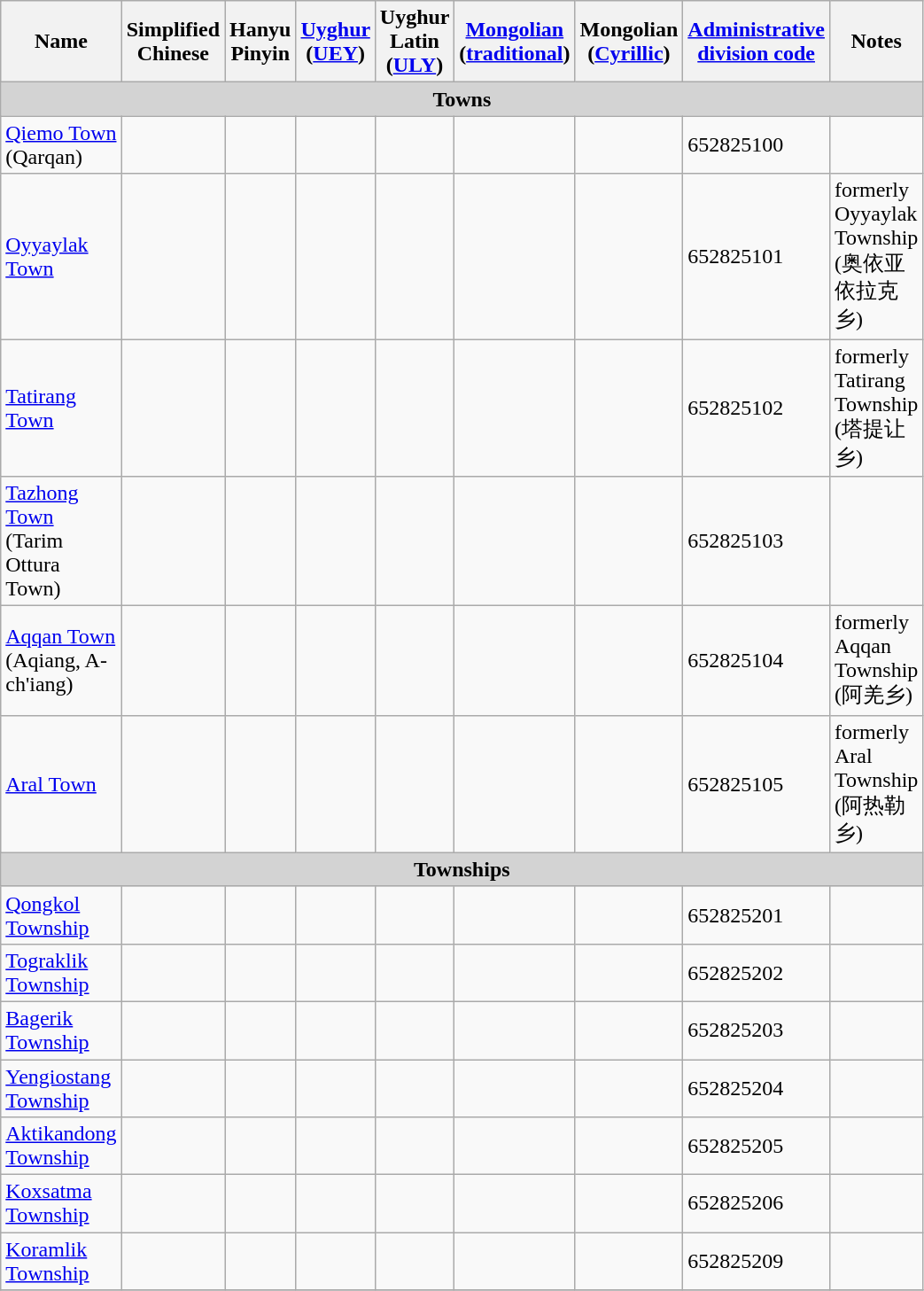<table class="wikitable" align="center" style="width:50%; border="1">
<tr>
<th>Name</th>
<th>Simplified Chinese</th>
<th>Hanyu Pinyin</th>
<th><a href='#'>Uyghur</a> (<a href='#'>UEY</a>)</th>
<th>Uyghur Latin (<a href='#'>ULY</a>)</th>
<th><a href='#'>Mongolian</a> (<a href='#'>traditional</a>)</th>
<th>Mongolian (<a href='#'>Cyrillic</a>)</th>
<th><a href='#'>Administrative division code</a></th>
<th>Notes</th>
</tr>
<tr>
<td colspan="10"  style="text-align:center; background:#d3d3d3;"><strong>Towns</strong></td>
</tr>
<tr --------->
<td><a href='#'>Qiemo Town</a><br>(Qarqan)</td>
<td></td>
<td></td>
<td></td>
<td></td>
<td></td>
<td></td>
<td>652825100</td>
<td></td>
</tr>
<tr>
<td><a href='#'>Oyyaylak Town</a></td>
<td></td>
<td></td>
<td></td>
<td></td>
<td></td>
<td></td>
<td>652825101</td>
<td>formerly Oyyaylak Township (奥依亚依拉克乡)</td>
</tr>
<tr>
<td><a href='#'>Tatirang Town</a></td>
<td></td>
<td></td>
<td></td>
<td></td>
<td></td>
<td></td>
<td>652825102</td>
<td>formerly Tatirang Township (塔提让乡)</td>
</tr>
<tr>
<td><a href='#'>Tazhong Town</a><br>(Tarim Ottura Town)</td>
<td></td>
<td></td>
<td></td>
<td></td>
<td></td>
<td></td>
<td>652825103</td>
<td></td>
</tr>
<tr>
<td><a href='#'>Aqqan Town</a><br>(Aqiang, A-ch'iang)</td>
<td></td>
<td></td>
<td></td>
<td></td>
<td></td>
<td></td>
<td>652825104</td>
<td>formerly Aqqan Township (阿羌乡)</td>
</tr>
<tr>
<td><a href='#'>Aral Town</a></td>
<td></td>
<td></td>
<td></td>
<td></td>
<td></td>
<td></td>
<td>652825105</td>
<td>formerly Aral Township (阿热勒乡)</td>
</tr>
<tr>
<td colspan="10"  style="text-align:center; background:#d3d3d3;"><strong>Townships</strong></td>
</tr>
<tr --------->
<td><a href='#'>Qongkol Township</a></td>
<td></td>
<td></td>
<td></td>
<td></td>
<td></td>
<td></td>
<td>652825201</td>
<td></td>
</tr>
<tr>
<td><a href='#'>Tograklik Township</a></td>
<td></td>
<td></td>
<td></td>
<td></td>
<td></td>
<td></td>
<td>652825202</td>
<td></td>
</tr>
<tr>
<td><a href='#'>Bagerik Township</a></td>
<td></td>
<td></td>
<td></td>
<td></td>
<td></td>
<td></td>
<td>652825203</td>
<td></td>
</tr>
<tr>
<td><a href='#'>Yengiostang Township</a></td>
<td></td>
<td></td>
<td></td>
<td></td>
<td></td>
<td></td>
<td>652825204</td>
<td></td>
</tr>
<tr>
<td><a href='#'>Aktikandong Township</a></td>
<td></td>
<td></td>
<td></td>
<td></td>
<td></td>
<td></td>
<td>652825205</td>
<td></td>
</tr>
<tr>
<td><a href='#'>Koxsatma Township</a></td>
<td></td>
<td></td>
<td></td>
<td></td>
<td></td>
<td></td>
<td>652825206</td>
<td></td>
</tr>
<tr>
<td><a href='#'>Koramlik Township</a></td>
<td></td>
<td></td>
<td></td>
<td></td>
<td></td>
<td></td>
<td>652825209</td>
<td></td>
</tr>
<tr>
</tr>
</table>
